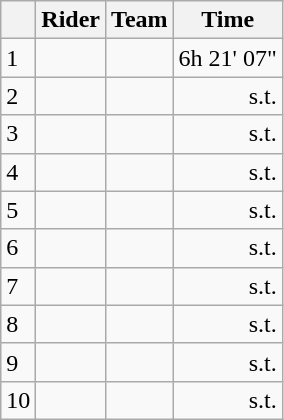<table class=wikitable>
<tr>
<th></th>
<th>Rider</th>
<th>Team</th>
<th>Time</th>
</tr>
<tr>
<td>1</td>
<td></td>
<td></td>
<td align=right>6h 21' 07"</td>
</tr>
<tr>
<td>2</td>
<td></td>
<td></td>
<td align=right>s.t.</td>
</tr>
<tr>
<td>3</td>
<td></td>
<td></td>
<td align=right>s.t.</td>
</tr>
<tr>
<td>4</td>
<td></td>
<td></td>
<td align=right>s.t.</td>
</tr>
<tr>
<td>5</td>
<td></td>
<td></td>
<td align=right>s.t.</td>
</tr>
<tr>
<td>6</td>
<td></td>
<td></td>
<td align=right>s.t.</td>
</tr>
<tr>
<td>7</td>
<td></td>
<td></td>
<td align=right>s.t.</td>
</tr>
<tr>
<td>8</td>
<td></td>
<td></td>
<td align=right>s.t.</td>
</tr>
<tr>
<td>9</td>
<td></td>
<td></td>
<td align=right>s.t.</td>
</tr>
<tr>
<td>10</td>
<td></td>
<td></td>
<td align=right>s.t.</td>
</tr>
</table>
